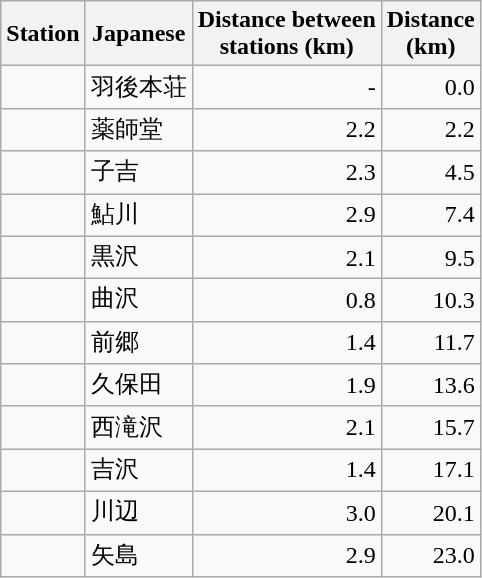<table class="wikitable">
<tr>
<th>Station</th>
<th>Japanese</th>
<th>Distance between <br>stations (km)</th>
<th>Distance <br>(km)</th>
</tr>
<tr>
<td></td>
<td>羽後本荘</td>
<td style="text-align:right;">-</td>
<td style="text-align:right;">0.0</td>
</tr>
<tr>
<td></td>
<td>薬師堂</td>
<td style="text-align:right;">2.2</td>
<td style="text-align:right;">2.2</td>
</tr>
<tr>
<td></td>
<td>子吉</td>
<td style="text-align:right;">2.3</td>
<td style="text-align:right;">4.5</td>
</tr>
<tr>
<td></td>
<td>鮎川</td>
<td style="text-align:right;">2.9</td>
<td style="text-align:right;">7.4</td>
</tr>
<tr>
<td></td>
<td>黒沢</td>
<td style="text-align:right;">2.1</td>
<td style="text-align:right;">9.5</td>
</tr>
<tr>
<td></td>
<td>曲沢</td>
<td style="text-align:right;">0.8</td>
<td style="text-align:right;">10.3</td>
</tr>
<tr>
<td></td>
<td>前郷</td>
<td style="text-align:right;">1.4</td>
<td style="text-align:right;">11.7</td>
</tr>
<tr>
<td></td>
<td>久保田</td>
<td style="text-align:right;">1.9</td>
<td style="text-align:right;">13.6</td>
</tr>
<tr>
<td></td>
<td>西滝沢</td>
<td style="text-align:right;">2.1</td>
<td style="text-align:right;">15.7</td>
</tr>
<tr>
<td></td>
<td>吉沢</td>
<td style="text-align:right;">1.4</td>
<td style="text-align:right;">17.1</td>
</tr>
<tr>
<td></td>
<td>川辺</td>
<td style="text-align:right;">3.0</td>
<td style="text-align:right;">20.1</td>
</tr>
<tr>
<td></td>
<td>矢島</td>
<td style="text-align:right;">2.9</td>
<td style="text-align:right;">23.0</td>
</tr>
</table>
